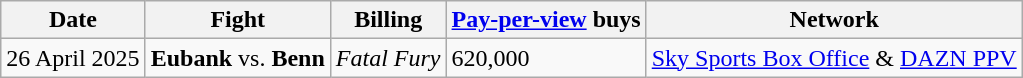<table class="wikitable">
<tr>
<th>Date</th>
<th>Fight</th>
<th>Billing</th>
<th><a href='#'>Pay-per-view</a> buys</th>
<th>Network</th>
</tr>
<tr>
<td>26 April 2025</td>
<td><strong>Eubank</strong> vs. <strong>Benn</strong></td>
<td><em>Fatal Fury</em></td>
<td>620,000</td>
<td><a href='#'>Sky Sports Box Office</a> & <a href='#'>DAZN PPV</a></td>
</tr>
</table>
